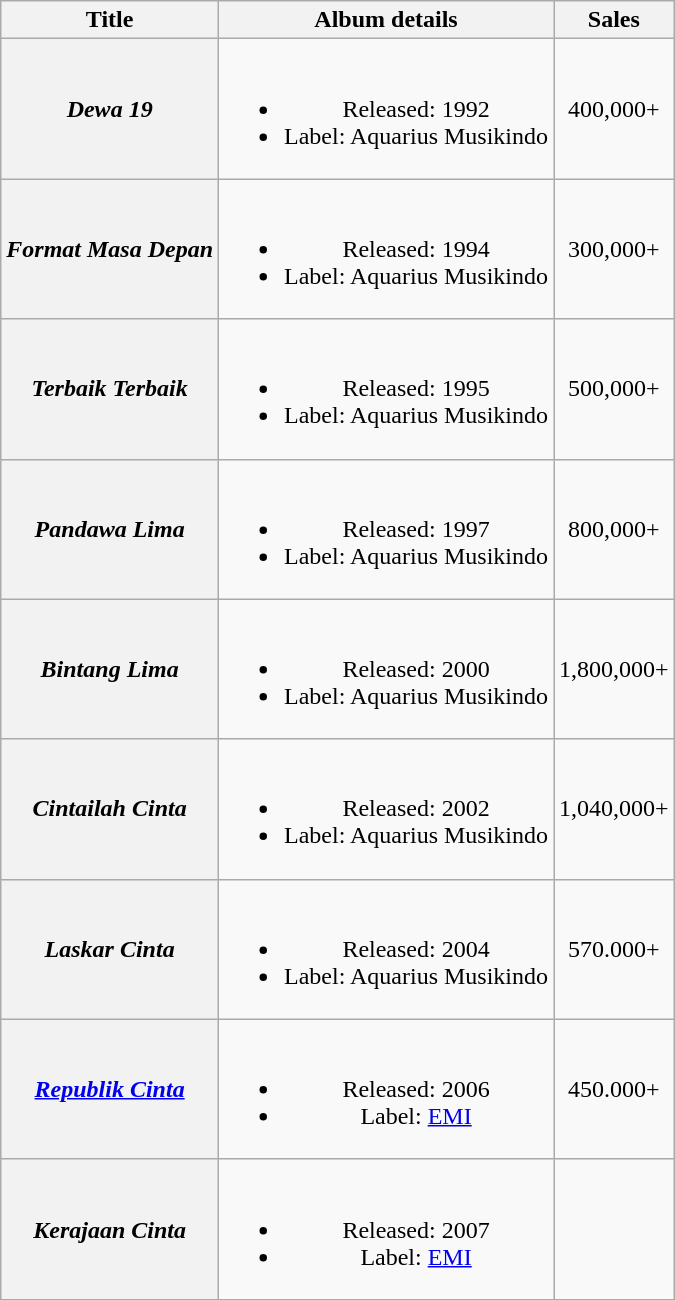<table class="wikitable plainrowheaders" style="text-align:center;">
<tr>
<th scope="col">Title</th>
<th scope="col">Album details</th>
<th scope="col">Sales</th>
</tr>
<tr>
<th scope="row"><em>Dewa 19</em></th>
<td><br><ul><li>Released: 1992</li><li>Label: Aquarius Musikindo</li></ul></td>
<td>400,000+</td>
</tr>
<tr>
<th scope="row"><em>Format Masa Depan</em> <br></th>
<td><br><ul><li>Released: 1994</li><li>Label: Aquarius Musikindo</li></ul></td>
<td>300,000+</td>
</tr>
<tr>
<th scope="row"><em>Terbaik Terbaik</em></th>
<td><br><ul><li>Released: 1995</li><li>Label: Aquarius Musikindo</li></ul></td>
<td>500,000+</td>
</tr>
<tr>
<th scope="row"><em>Pandawa Lima</em></th>
<td><br><ul><li>Released: 1997</li><li>Label: Aquarius Musikindo</li></ul></td>
<td>800,000+</td>
</tr>
<tr>
<th scope="row"><em>Bintang Lima</em></th>
<td><br><ul><li>Released: 2000</li><li>Label: Aquarius Musikindo</li></ul></td>
<td>1,800,000+</td>
</tr>
<tr>
<th scope="row"><em>Cintailah Cinta</em> <br></th>
<td><br><ul><li>Released: 2002</li><li>Label: Aquarius Musikindo</li></ul></td>
<td>1,040,000+</td>
</tr>
<tr>
<th scope="row"><em>Laskar Cinta</em></th>
<td><br><ul><li>Released: 2004</li><li>Label: Aquarius Musikindo</li></ul></td>
<td>570.000+</td>
</tr>
<tr>
<th scope="row"><em><a href='#'>Republik Cinta</a></em></th>
<td><br><ul><li>Released: 2006</li><li>Label: <a href='#'>EMI</a></li></ul></td>
<td>450.000+</td>
</tr>
<tr>
<th scope="row"><em>Kerajaan Cinta</em></th>
<td><br><ul><li>Released: 2007</li><li>Label: <a href='#'>EMI</a></li></ul></td>
<td></td>
</tr>
</table>
